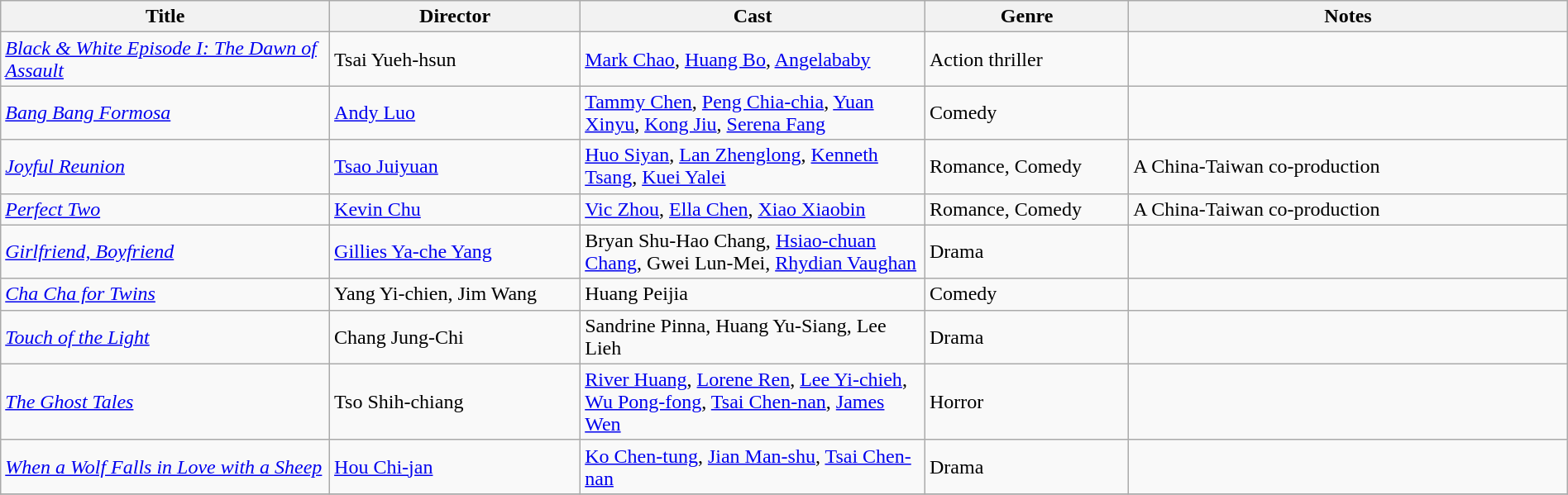<table class="wikitable sortable" width= "100%">
<tr>
<th width=21%>Title</th>
<th width=16%>Director</th>
<th class="unsortable" width=22%>Cast</th>
<th width=13%>Genre</th>
<th class="unsortable" width=28%>Notes</th>
</tr>
<tr>
<td><em><a href='#'>Black & White Episode I: The Dawn of Assault</a></em></td>
<td>Tsai Yueh-hsun</td>
<td><a href='#'>Mark Chao</a>, <a href='#'>Huang Bo</a>, <a href='#'>Angelababy</a></td>
<td>Action thriller</td>
<td></td>
</tr>
<tr>
<td><em><a href='#'>Bang Bang Formosa</a></em></td>
<td><a href='#'>Andy Luo</a></td>
<td><a href='#'>Tammy Chen</a>, <a href='#'>Peng Chia-chia</a>, <a href='#'>Yuan Xinyu</a>, <a href='#'>Kong Jiu</a>, <a href='#'>Serena Fang</a></td>
<td>Comedy</td>
<td></td>
</tr>
<tr>
<td><em><a href='#'>Joyful Reunion</a></em></td>
<td><a href='#'>Tsao Juiyuan</a></td>
<td><a href='#'>Huo Siyan</a>, <a href='#'>Lan Zhenglong</a>, <a href='#'>Kenneth Tsang</a>, <a href='#'>Kuei Yalei</a></td>
<td>Romance, Comedy</td>
<td>A China-Taiwan co-production</td>
</tr>
<tr>
<td><em><a href='#'>Perfect Two</a></em></td>
<td><a href='#'>Kevin Chu</a></td>
<td><a href='#'>Vic Zhou</a>, <a href='#'>Ella Chen</a>, <a href='#'>Xiao Xiaobin</a></td>
<td>Romance, Comedy</td>
<td>A China-Taiwan co-production</td>
</tr>
<tr>
<td><em><a href='#'>Girlfriend, Boyfriend</a></em></td>
<td><a href='#'>Gillies Ya-che Yang</a></td>
<td>Bryan Shu-Hao Chang, <a href='#'>Hsiao-chuan Chang</a>, Gwei Lun-Mei, <a href='#'>Rhydian Vaughan</a></td>
<td>Drama</td>
<td></td>
</tr>
<tr>
<td><em><a href='#'>Cha Cha for Twins</a></em></td>
<td>Yang Yi-chien, Jim Wang</td>
<td>Huang Peijia</td>
<td>Comedy</td>
<td></td>
</tr>
<tr>
<td><em><a href='#'>Touch of the Light</a></em></td>
<td>Chang Jung-Chi</td>
<td>Sandrine Pinna, Huang Yu-Siang, Lee Lieh</td>
<td>Drama</td>
<td></td>
</tr>
<tr>
<td><em><a href='#'>The Ghost Tales</a></em></td>
<td>Tso Shih-chiang</td>
<td><a href='#'>River Huang</a>, <a href='#'>Lorene Ren</a>, <a href='#'>Lee Yi-chieh</a>, <a href='#'>Wu Pong-fong</a>, <a href='#'>Tsai Chen-nan</a>, <a href='#'>James Wen</a></td>
<td>Horror</td>
<td></td>
</tr>
<tr>
<td><em><a href='#'>When a Wolf Falls in Love with a Sheep</a></em></td>
<td><a href='#'>Hou Chi-jan</a></td>
<td><a href='#'>Ko Chen-tung</a>, <a href='#'>Jian Man-shu</a>, <a href='#'>Tsai Chen-nan</a></td>
<td>Drama</td>
<td></td>
</tr>
<tr>
</tr>
</table>
